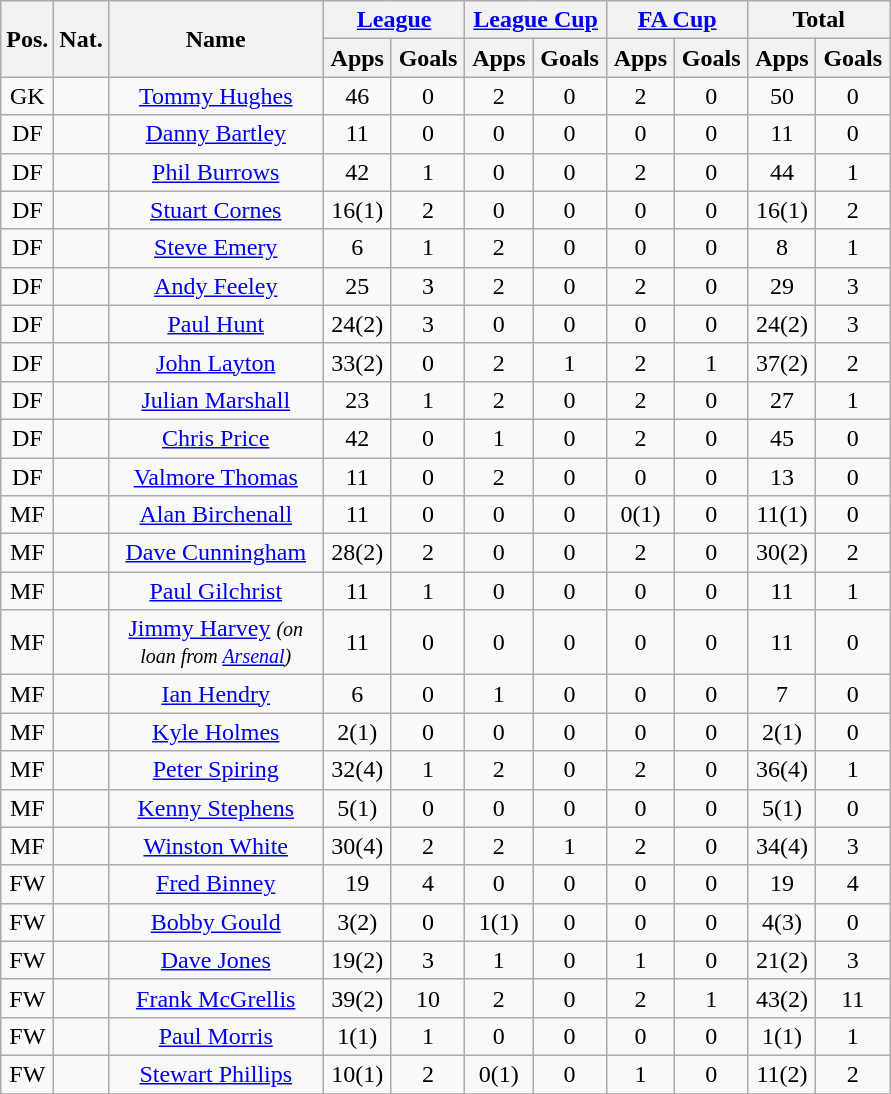<table class="wikitable plainrowheaders" style="text-align:center">
<tr>
<th rowspan="2">Pos.</th>
<th rowspan="2">Nat.</th>
<th rowspan="2" width="136">Name</th>
<th colspan="2" width="87"><a href='#'>League</a></th>
<th colspan="2" width="87"><a href='#'>League Cup</a></th>
<th colspan="2" width="87"><a href='#'>FA Cup</a></th>
<th colspan="2" width="87">Total</th>
</tr>
<tr>
<th>Apps</th>
<th>Goals</th>
<th>Apps</th>
<th>Goals</th>
<th>Apps</th>
<th>Goals</th>
<th>Apps</th>
<th>Goals</th>
</tr>
<tr>
<td>GK</td>
<td></td>
<td><a href='#'>Tommy Hughes</a></td>
<td>46</td>
<td>0</td>
<td>2</td>
<td>0</td>
<td>2</td>
<td>0</td>
<td>50</td>
<td>0</td>
</tr>
<tr>
<td>DF</td>
<td></td>
<td><a href='#'>Danny Bartley</a></td>
<td>11</td>
<td>0</td>
<td>0</td>
<td>0</td>
<td>0</td>
<td>0</td>
<td>11</td>
<td>0</td>
</tr>
<tr>
<td>DF</td>
<td></td>
<td><a href='#'>Phil Burrows</a></td>
<td>42</td>
<td>1</td>
<td>0</td>
<td>0</td>
<td>2</td>
<td>0</td>
<td>44</td>
<td>1</td>
</tr>
<tr>
<td>DF</td>
<td></td>
<td><a href='#'>Stuart Cornes</a></td>
<td>16(1)</td>
<td>2</td>
<td>0</td>
<td>0</td>
<td>0</td>
<td>0</td>
<td>16(1)</td>
<td>2</td>
</tr>
<tr>
<td>DF</td>
<td></td>
<td><a href='#'>Steve Emery</a></td>
<td>6</td>
<td>1</td>
<td>2</td>
<td>0</td>
<td>0</td>
<td>0</td>
<td>8</td>
<td>1</td>
</tr>
<tr>
<td>DF</td>
<td></td>
<td><a href='#'>Andy Feeley</a></td>
<td>25</td>
<td>3</td>
<td>2</td>
<td>0</td>
<td>2</td>
<td>0</td>
<td>29</td>
<td>3</td>
</tr>
<tr>
<td>DF</td>
<td></td>
<td><a href='#'>Paul Hunt</a></td>
<td>24(2)</td>
<td>3</td>
<td>0</td>
<td>0</td>
<td>0</td>
<td>0</td>
<td>24(2)</td>
<td>3</td>
</tr>
<tr>
<td>DF</td>
<td></td>
<td><a href='#'>John Layton</a></td>
<td>33(2)</td>
<td>0</td>
<td>2</td>
<td>1</td>
<td>2</td>
<td>1</td>
<td>37(2)</td>
<td>2</td>
</tr>
<tr>
<td>DF</td>
<td></td>
<td><a href='#'>Julian Marshall</a></td>
<td>23</td>
<td>1</td>
<td>2</td>
<td>0</td>
<td>2</td>
<td>0</td>
<td>27</td>
<td>1</td>
</tr>
<tr>
<td>DF</td>
<td></td>
<td><a href='#'>Chris Price</a></td>
<td>42</td>
<td>0</td>
<td>1</td>
<td>0</td>
<td>2</td>
<td>0</td>
<td>45</td>
<td>0</td>
</tr>
<tr>
<td>DF</td>
<td></td>
<td><a href='#'>Valmore Thomas</a></td>
<td>11</td>
<td>0</td>
<td>2</td>
<td>0</td>
<td>0</td>
<td>0</td>
<td>13</td>
<td>0</td>
</tr>
<tr>
<td>MF</td>
<td></td>
<td><a href='#'>Alan Birchenall</a></td>
<td>11</td>
<td>0</td>
<td>0</td>
<td>0</td>
<td>0(1)</td>
<td>0</td>
<td>11(1)</td>
<td>0</td>
</tr>
<tr>
<td>MF</td>
<td></td>
<td><a href='#'>Dave Cunningham</a></td>
<td>28(2)</td>
<td>2</td>
<td>0</td>
<td>0</td>
<td>2</td>
<td>0</td>
<td>30(2)</td>
<td>2</td>
</tr>
<tr>
<td>MF</td>
<td></td>
<td><a href='#'>Paul Gilchrist</a></td>
<td>11</td>
<td>1</td>
<td>0</td>
<td>0</td>
<td>0</td>
<td>0</td>
<td>11</td>
<td>1</td>
</tr>
<tr>
<td>MF</td>
<td></td>
<td><a href='#'>Jimmy Harvey</a> <em><small>(on loan from <a href='#'>Arsenal</a>)</small></em></td>
<td>11</td>
<td>0</td>
<td>0</td>
<td>0</td>
<td>0</td>
<td>0</td>
<td>11</td>
<td>0</td>
</tr>
<tr>
<td>MF</td>
<td></td>
<td><a href='#'>Ian Hendry</a></td>
<td>6</td>
<td>0</td>
<td>1</td>
<td>0</td>
<td>0</td>
<td>0</td>
<td>7</td>
<td>0</td>
</tr>
<tr>
<td>MF</td>
<td></td>
<td><a href='#'>Kyle Holmes</a></td>
<td>2(1)</td>
<td>0</td>
<td>0</td>
<td>0</td>
<td>0</td>
<td>0</td>
<td>2(1)</td>
<td>0</td>
</tr>
<tr>
<td>MF</td>
<td></td>
<td><a href='#'>Peter Spiring</a></td>
<td>32(4)</td>
<td>1</td>
<td>2</td>
<td>0</td>
<td>2</td>
<td>0</td>
<td>36(4)</td>
<td>1</td>
</tr>
<tr>
<td>MF</td>
<td></td>
<td><a href='#'>Kenny Stephens</a></td>
<td>5(1)</td>
<td>0</td>
<td>0</td>
<td>0</td>
<td>0</td>
<td>0</td>
<td>5(1)</td>
<td>0</td>
</tr>
<tr>
<td>MF</td>
<td></td>
<td><a href='#'>Winston White</a></td>
<td>30(4)</td>
<td>2</td>
<td>2</td>
<td>1</td>
<td>2</td>
<td>0</td>
<td>34(4)</td>
<td>3</td>
</tr>
<tr>
<td>FW</td>
<td></td>
<td><a href='#'>Fred Binney</a></td>
<td>19</td>
<td>4</td>
<td>0</td>
<td>0</td>
<td>0</td>
<td>0</td>
<td>19</td>
<td>4</td>
</tr>
<tr>
<td>FW</td>
<td></td>
<td><a href='#'>Bobby Gould</a></td>
<td>3(2)</td>
<td>0</td>
<td>1(1)</td>
<td>0</td>
<td>0</td>
<td>0</td>
<td>4(3)</td>
<td>0</td>
</tr>
<tr>
<td>FW</td>
<td></td>
<td><a href='#'>Dave Jones</a></td>
<td>19(2)</td>
<td>3</td>
<td>1</td>
<td>0</td>
<td>1</td>
<td>0</td>
<td>21(2)</td>
<td>3</td>
</tr>
<tr>
<td>FW</td>
<td></td>
<td><a href='#'>Frank McGrellis</a></td>
<td>39(2)</td>
<td>10</td>
<td>2</td>
<td>0</td>
<td>2</td>
<td>1</td>
<td>43(2)</td>
<td>11</td>
</tr>
<tr>
<td>FW</td>
<td></td>
<td><a href='#'>Paul Morris</a></td>
<td>1(1)</td>
<td>1</td>
<td>0</td>
<td>0</td>
<td>0</td>
<td>0</td>
<td>1(1)</td>
<td>1</td>
</tr>
<tr>
<td>FW</td>
<td></td>
<td><a href='#'>Stewart Phillips</a></td>
<td>10(1)</td>
<td>2</td>
<td>0(1)</td>
<td>0</td>
<td>1</td>
<td>0</td>
<td>11(2)</td>
<td>2</td>
</tr>
<tr>
</tr>
</table>
